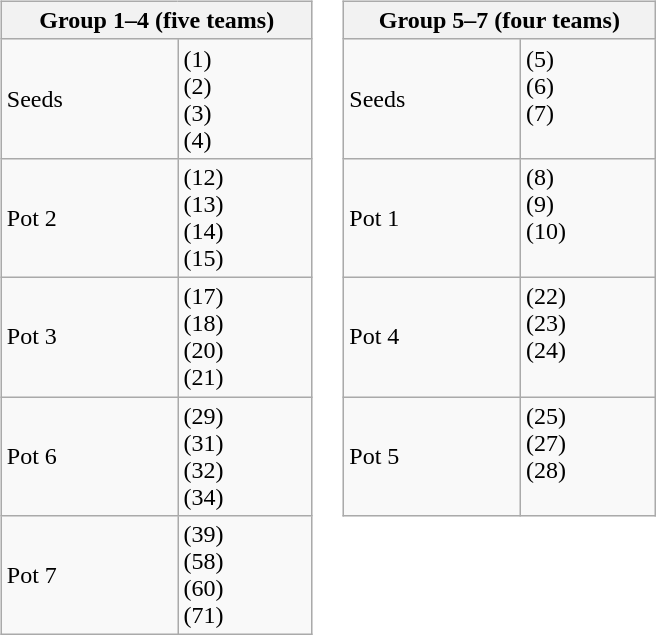<table>
<tr style="vertical-align: top;">
<td><br><table class="wikitable">
<tr>
<th colspan="2" style="width: 200px;">Group 1–4 (five teams)</th>
</tr>
<tr>
<td>Seeds</td>
<td> (1)<br> (2)<br> (3)<br> (4)</td>
</tr>
<tr>
<td>Pot 2</td>
<td> (12)<br> (13)<br> (14)<br> (15)</td>
</tr>
<tr>
<td>Pot 3</td>
<td> (17)<br> (18)<br> (20)<br> (21)</td>
</tr>
<tr>
<td>Pot 6</td>
<td> (29)<br> (31)<br> (32)<br> (34)</td>
</tr>
<tr>
<td>Pot 7</td>
<td> (39)<br> (58)<br> (60)<br> (71)</td>
</tr>
</table>
</td>
<td><br><table class="wikitable">
<tr>
<th colspan="2" style="width: 200px;">Group 5–7 (four teams)</th>
</tr>
<tr>
<td>Seeds</td>
<td> (5)<br> (6)<br> (7)<br> </td>
</tr>
<tr>
<td>Pot 1</td>
<td> (8)<br> (9)<br> (10)<br> </td>
</tr>
<tr>
<td>Pot 4</td>
<td> (22)<br> (23)<br> (24)<br> </td>
</tr>
<tr>
<td>Pot 5</td>
<td> (25)<br> (27)<br> (28)<br> </td>
</tr>
</table>
</td>
</tr>
</table>
